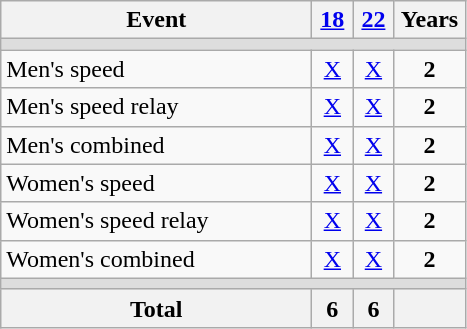<table class=wikitable style="text-align:center">
<tr>
<th width="200">Event</th>
<th width=20><a href='#'>18</a></th>
<th width=20><a href='#'>22</a></th>
<th width=40>Years</th>
</tr>
<tr bgcolor=#DDDDDD>
<td colspan=4></td>
</tr>
<tr>
<td align=left>Men's speed</td>
<td><a href='#'>X</a></td>
<td><a href='#'>X</a></td>
<td><strong>2</strong></td>
</tr>
<tr>
<td align=left>Men's speed relay</td>
<td><a href='#'>X</a></td>
<td><a href='#'>X</a></td>
<td><strong>2</strong></td>
</tr>
<tr>
<td align=left>Men's combined</td>
<td><a href='#'>X</a></td>
<td><a href='#'>X</a></td>
<td><strong>2</strong></td>
</tr>
<tr>
<td align=left>Women's speed</td>
<td><a href='#'>X</a></td>
<td><a href='#'>X</a></td>
<td><strong>2</strong></td>
</tr>
<tr>
<td align=left>Women's speed relay</td>
<td><a href='#'>X</a></td>
<td><a href='#'>X</a></td>
<td><strong>2</strong></td>
</tr>
<tr>
<td align=left>Women's combined</td>
<td><a href='#'>X</a></td>
<td><a href='#'>X</a></td>
<td><strong>2</strong></td>
</tr>
<tr bgcolor=#DDDDDD>
<td colspan=4></td>
</tr>
<tr>
<th>Total</th>
<th>6</th>
<th>6</th>
<th></th>
</tr>
</table>
